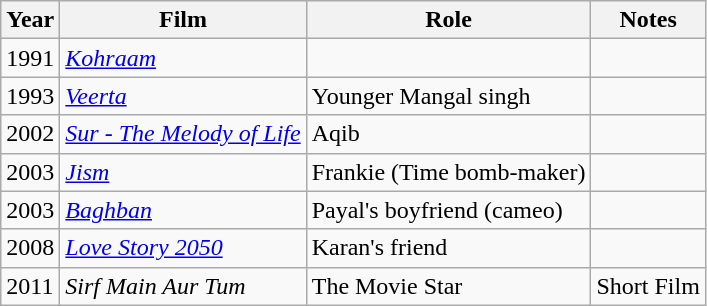<table class="wikitable sortable">
<tr>
<th>Year</th>
<th>Film</th>
<th>Role</th>
<th>Notes</th>
</tr>
<tr>
<td>1991</td>
<td><em><a href='#'>Kohraam</a></em></td>
<td></td>
<td></td>
</tr>
<tr>
<td>1993</td>
<td><em><a href='#'>Veerta</a></em></td>
<td>Younger Mangal singh</td>
<td></td>
</tr>
<tr>
<td>2002</td>
<td><em><a href='#'>Sur - The Melody of Life</a></em></td>
<td>Aqib</td>
<td></td>
</tr>
<tr>
<td>2003</td>
<td><em><a href='#'>Jism</a></em></td>
<td>Frankie (Time bomb-maker)</td>
<td></td>
</tr>
<tr>
<td>2003</td>
<td><em><a href='#'>Baghban</a></em></td>
<td>Payal's boyfriend (cameo)</td>
<td></td>
</tr>
<tr>
<td>2008</td>
<td><em><a href='#'>Love Story 2050</a></em></td>
<td>Karan's friend</td>
<td></td>
</tr>
<tr>
<td>2011</td>
<td><em>Sirf Main Aur Tum</em></td>
<td>The Movie Star</td>
<td>Short Film</td>
</tr>
</table>
